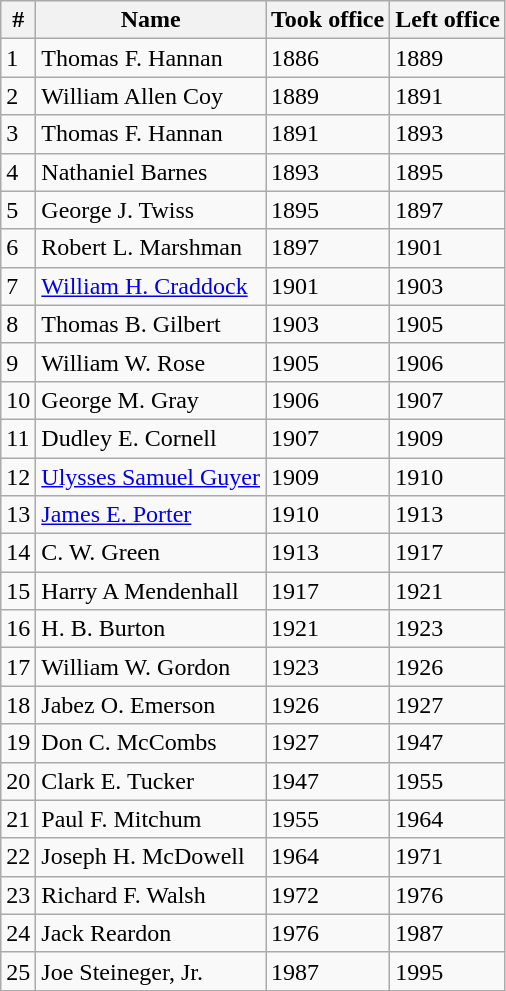<table class="wikitable mw-collapsible">
<tr>
<th>#</th>
<th>Name</th>
<th>Took office</th>
<th>Left office</th>
</tr>
<tr>
<td>1</td>
<td>Thomas F. Hannan</td>
<td>1886</td>
<td>1889</td>
</tr>
<tr>
<td>2</td>
<td>William Allen Coy</td>
<td>1889</td>
<td>1891</td>
</tr>
<tr>
<td>3</td>
<td>Thomas F. Hannan</td>
<td>1891</td>
<td>1893</td>
</tr>
<tr>
<td>4</td>
<td>Nathaniel Barnes</td>
<td>1893</td>
<td>1895</td>
</tr>
<tr>
<td>5</td>
<td>George J. Twiss</td>
<td>1895</td>
<td>1897</td>
</tr>
<tr>
<td>6</td>
<td>Robert L. Marshman</td>
<td>1897</td>
<td>1901</td>
</tr>
<tr>
<td>7</td>
<td><a href='#'>William H. Craddock</a></td>
<td>1901</td>
<td>1903</td>
</tr>
<tr>
<td>8</td>
<td>Thomas B. Gilbert</td>
<td>1903</td>
<td>1905</td>
</tr>
<tr>
<td>9</td>
<td>William W. Rose</td>
<td>1905</td>
<td>1906</td>
</tr>
<tr>
<td>10</td>
<td>George M. Gray</td>
<td>1906</td>
<td>1907</td>
</tr>
<tr>
<td>11</td>
<td>Dudley E. Cornell</td>
<td>1907</td>
<td>1909</td>
</tr>
<tr>
<td>12</td>
<td><a href='#'>Ulysses Samuel Guyer</a></td>
<td>1909</td>
<td>1910</td>
</tr>
<tr>
<td>13</td>
<td><a href='#'>James E. Porter</a></td>
<td>1910</td>
<td>1913</td>
</tr>
<tr>
<td>14</td>
<td>C. W. Green</td>
<td>1913</td>
<td>1917</td>
</tr>
<tr>
<td>15</td>
<td>Harry A Mendenhall</td>
<td>1917</td>
<td>1921</td>
</tr>
<tr>
<td>16</td>
<td>H. B. Burton</td>
<td>1921</td>
<td>1923</td>
</tr>
<tr>
<td>17</td>
<td>William W. Gordon</td>
<td>1923</td>
<td>1926</td>
</tr>
<tr>
<td>18</td>
<td>Jabez O. Emerson</td>
<td>1926</td>
<td>1927</td>
</tr>
<tr>
<td>19</td>
<td>Don C. McCombs</td>
<td>1927</td>
<td>1947</td>
</tr>
<tr>
<td>20</td>
<td>Clark E. Tucker</td>
<td>1947</td>
<td>1955</td>
</tr>
<tr>
<td>21</td>
<td>Paul F. Mitchum</td>
<td>1955</td>
<td>1964</td>
</tr>
<tr>
<td>22</td>
<td>Joseph H. McDowell</td>
<td>1964</td>
<td>1971</td>
</tr>
<tr>
<td>23</td>
<td>Richard F. Walsh</td>
<td>1972</td>
<td>1976</td>
</tr>
<tr>
<td>24</td>
<td>Jack Reardon</td>
<td>1976</td>
<td>1987</td>
</tr>
<tr>
<td>25</td>
<td>Joe Steineger, Jr.</td>
<td>1987</td>
<td>1995</td>
</tr>
</table>
